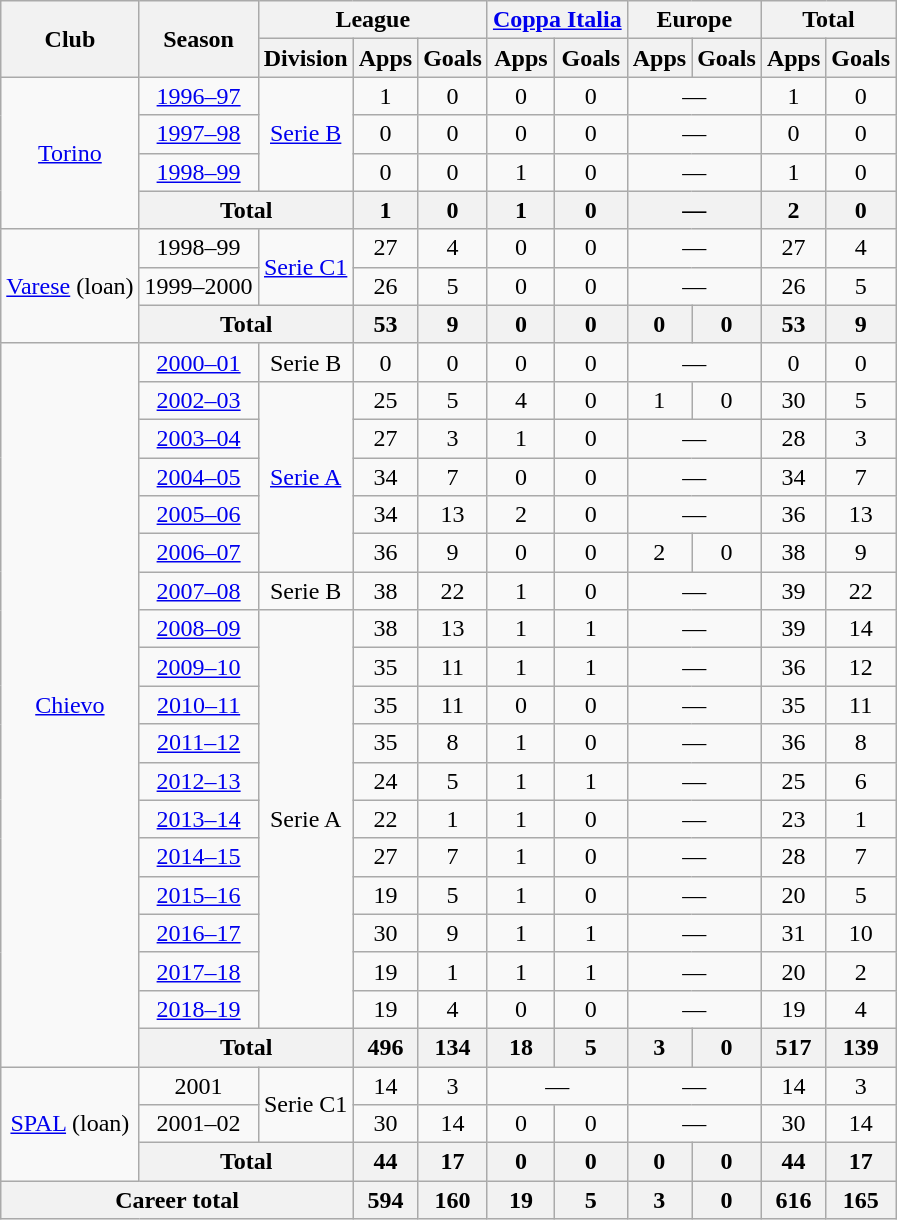<table class="wikitable" style="text-align:center">
<tr>
<th rowspan="2">Club</th>
<th rowspan="2">Season</th>
<th colspan="3">League</th>
<th colspan="2"><a href='#'>Coppa Italia</a></th>
<th colspan="2">Europe</th>
<th colspan="2">Total</th>
</tr>
<tr>
<th>Division</th>
<th>Apps</th>
<th>Goals</th>
<th>Apps</th>
<th>Goals</th>
<th>Apps</th>
<th>Goals</th>
<th>Apps</th>
<th>Goals</th>
</tr>
<tr>
<td rowspan="4"><a href='#'>Torino</a></td>
<td><a href='#'>1996–97</a></td>
<td rowspan="3"><a href='#'>Serie B</a></td>
<td>1</td>
<td>0</td>
<td>0</td>
<td>0</td>
<td colspan="2">—</td>
<td>1</td>
<td>0</td>
</tr>
<tr>
<td><a href='#'>1997–98</a></td>
<td>0</td>
<td>0</td>
<td>0</td>
<td>0</td>
<td colspan="2">—</td>
<td>0</td>
<td>0</td>
</tr>
<tr>
<td><a href='#'>1998–99</a></td>
<td>0</td>
<td>0</td>
<td>1</td>
<td>0</td>
<td colspan="2">—</td>
<td>1</td>
<td>0</td>
</tr>
<tr>
<th colspan="2">Total</th>
<th>1</th>
<th>0</th>
<th>1</th>
<th>0</th>
<th colspan="2">—</th>
<th>2</th>
<th>0</th>
</tr>
<tr>
<td rowspan="3"><a href='#'>Varese</a> (loan)</td>
<td>1998–99</td>
<td rowspan="2"><a href='#'>Serie C1</a></td>
<td>27</td>
<td>4</td>
<td>0</td>
<td>0</td>
<td colspan="2">—</td>
<td>27</td>
<td>4</td>
</tr>
<tr>
<td>1999–2000</td>
<td>26</td>
<td>5</td>
<td>0</td>
<td>0</td>
<td colspan="2">—</td>
<td>26</td>
<td>5</td>
</tr>
<tr>
<th colspan="2">Total</th>
<th>53</th>
<th>9</th>
<th>0</th>
<th>0</th>
<th>0</th>
<th>0</th>
<th>53</th>
<th>9</th>
</tr>
<tr>
<td rowspan="19"><a href='#'>Chievo</a></td>
<td><a href='#'>2000–01</a></td>
<td>Serie B</td>
<td>0</td>
<td>0</td>
<td>0</td>
<td>0</td>
<td colspan="2">—</td>
<td>0</td>
<td>0</td>
</tr>
<tr>
<td><a href='#'>2002–03</a></td>
<td rowspan="5"><a href='#'>Serie A</a></td>
<td>25</td>
<td>5</td>
<td>4</td>
<td>0</td>
<td>1</td>
<td>0</td>
<td>30</td>
<td>5</td>
</tr>
<tr>
<td><a href='#'>2003–04</a></td>
<td>27</td>
<td>3</td>
<td>1</td>
<td>0</td>
<td colspan="2">—</td>
<td>28</td>
<td>3</td>
</tr>
<tr>
<td><a href='#'>2004–05</a></td>
<td>34</td>
<td>7</td>
<td>0</td>
<td>0</td>
<td colspan="2">—</td>
<td>34</td>
<td>7</td>
</tr>
<tr>
<td><a href='#'>2005–06</a></td>
<td>34</td>
<td>13</td>
<td>2</td>
<td>0</td>
<td colspan="2">—</td>
<td>36</td>
<td>13</td>
</tr>
<tr>
<td><a href='#'>2006–07</a></td>
<td>36</td>
<td>9</td>
<td>0</td>
<td>0</td>
<td>2</td>
<td>0</td>
<td>38</td>
<td>9</td>
</tr>
<tr>
<td><a href='#'>2007–08</a></td>
<td>Serie B</td>
<td>38</td>
<td>22</td>
<td>1</td>
<td>0</td>
<td colspan="2">—</td>
<td>39</td>
<td>22</td>
</tr>
<tr>
<td><a href='#'>2008–09</a></td>
<td rowspan="11">Serie A</td>
<td>38</td>
<td>13</td>
<td>1</td>
<td>1</td>
<td colspan="2">—</td>
<td>39</td>
<td>14</td>
</tr>
<tr>
<td><a href='#'>2009–10</a></td>
<td>35</td>
<td>11</td>
<td>1</td>
<td>1</td>
<td colspan="2">—</td>
<td>36</td>
<td>12</td>
</tr>
<tr>
<td><a href='#'>2010–11</a></td>
<td>35</td>
<td>11</td>
<td>0</td>
<td>0</td>
<td colspan="2">—</td>
<td>35</td>
<td>11</td>
</tr>
<tr>
<td><a href='#'>2011–12</a></td>
<td>35</td>
<td>8</td>
<td>1</td>
<td>0</td>
<td colspan="2">—</td>
<td>36</td>
<td>8</td>
</tr>
<tr>
<td><a href='#'>2012–13</a></td>
<td>24</td>
<td>5</td>
<td>1</td>
<td>1</td>
<td colspan="2">—</td>
<td>25</td>
<td>6</td>
</tr>
<tr>
<td><a href='#'>2013–14</a></td>
<td>22</td>
<td>1</td>
<td>1</td>
<td>0</td>
<td colspan="2">—</td>
<td>23</td>
<td>1</td>
</tr>
<tr>
<td><a href='#'>2014–15</a></td>
<td>27</td>
<td>7</td>
<td>1</td>
<td>0</td>
<td colspan="2">—</td>
<td>28</td>
<td>7</td>
</tr>
<tr>
<td><a href='#'>2015–16</a></td>
<td>19</td>
<td>5</td>
<td>1</td>
<td>0</td>
<td colspan="2">—</td>
<td>20</td>
<td>5</td>
</tr>
<tr>
<td><a href='#'>2016–17</a></td>
<td>30</td>
<td>9</td>
<td>1</td>
<td>1</td>
<td colspan="2">—</td>
<td>31</td>
<td>10</td>
</tr>
<tr>
<td><a href='#'>2017–18</a></td>
<td>19</td>
<td>1</td>
<td>1</td>
<td>1</td>
<td colspan="2">—</td>
<td>20</td>
<td>2</td>
</tr>
<tr>
<td><a href='#'>2018–19</a></td>
<td>19</td>
<td>4</td>
<td>0</td>
<td>0</td>
<td colspan="2">—</td>
<td>19</td>
<td>4</td>
</tr>
<tr>
<th colspan="2">Total</th>
<th>496</th>
<th>134</th>
<th>18</th>
<th>5</th>
<th>3</th>
<th>0</th>
<th>517</th>
<th>139</th>
</tr>
<tr>
<td rowspan="3"><a href='#'>SPAL</a> (loan)</td>
<td>2001</td>
<td rowspan="2">Serie C1</td>
<td>14</td>
<td>3</td>
<td colspan="2">—</td>
<td colspan="2">—</td>
<td>14</td>
<td>3</td>
</tr>
<tr>
<td>2001–02</td>
<td>30</td>
<td>14</td>
<td>0</td>
<td>0</td>
<td colspan="2">—</td>
<td>30</td>
<td>14</td>
</tr>
<tr>
<th colspan="2">Total</th>
<th>44</th>
<th>17</th>
<th>0</th>
<th>0</th>
<th>0</th>
<th>0</th>
<th>44</th>
<th>17</th>
</tr>
<tr>
<th colspan="3">Career total</th>
<th>594</th>
<th>160</th>
<th>19</th>
<th>5</th>
<th>3</th>
<th>0</th>
<th>616</th>
<th>165</th>
</tr>
</table>
